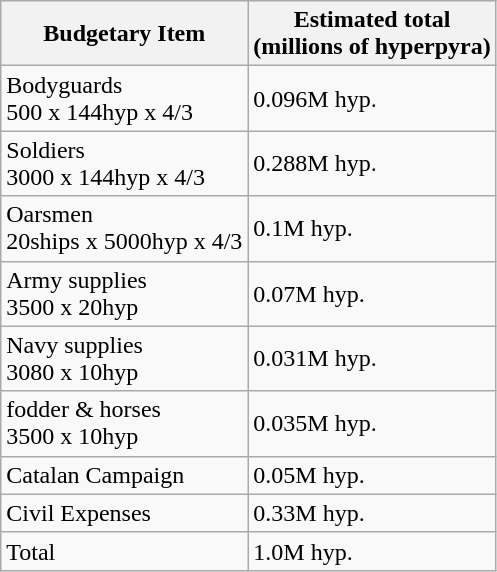<table class="wikitable">
<tr>
<th>Budgetary Item</th>
<th>Estimated total<br>(millions of hyperpyra)</th>
</tr>
<tr>
<td>Bodyguards<br>500 x 144hyp x 4/3</td>
<td>0.096M hyp.</td>
</tr>
<tr>
<td>Soldiers<br>3000 x 144hyp x 4/3</td>
<td>0.288M hyp.</td>
</tr>
<tr>
<td>Oarsmen<br>20ships x 5000hyp x 4/3</td>
<td>0.1M hyp.</td>
</tr>
<tr>
<td>Army supplies<br>3500 x 20hyp</td>
<td>0.07M hyp.</td>
</tr>
<tr>
<td>Navy supplies<br>3080 x 10hyp</td>
<td>0.031M hyp.</td>
</tr>
<tr>
<td>fodder & horses<br>3500 x 10hyp</td>
<td>0.035M hyp.</td>
</tr>
<tr>
<td>Catalan Campaign</td>
<td>0.05M hyp.</td>
</tr>
<tr>
<td>Civil Expenses</td>
<td>0.33M hyp.</td>
</tr>
<tr>
<td>Total</td>
<td>1.0M hyp.</td>
</tr>
</table>
